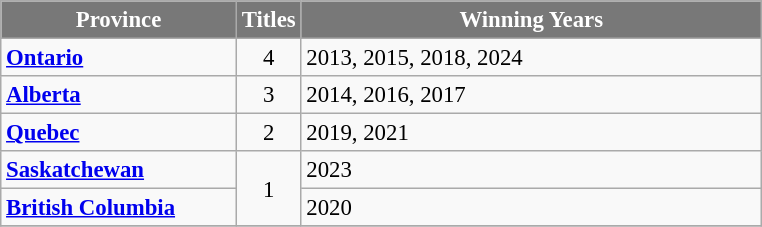<table class="wikitable sortable" style="font-size: 95%;">
<tr>
<th width="150" style="background-color:#787878;color:#FFFFFF;">Province</th>
<th width="30" style="background-color:#787878;color:#FFFFFF;">Titles</th>
<th width="300" style="background-color:#787878;color:#FFFFFF;">Winning Years</th>
</tr>
<tr>
<td><strong><a href='#'>Ontario</a></strong></td>
<td rowspan="1"  align=center>4</td>
<td>2013, 2015, 2018, 2024</td>
</tr>
<tr>
<td><strong><a href='#'>Alberta</a></strong></td>
<td rowspan="1"  align=center>3</td>
<td>2014, 2016, 2017</td>
</tr>
<tr>
<td><strong><a href='#'>Quebec</a></strong></td>
<td align=center>2</td>
<td>2019, 2021</td>
</tr>
<tr>
<td><strong><a href='#'>Saskatchewan</a></strong></td>
<td align=center rowspan=2>1</td>
<td>2023</td>
</tr>
<tr>
<td><strong><a href='#'>British Columbia</a></strong></td>
<td>2020</td>
</tr>
<tr>
</tr>
</table>
